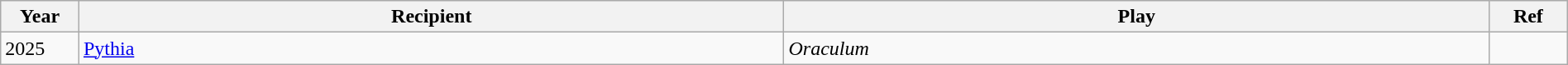<table class = "wikitable sortable" width=100%>
<tr>
<th width=5%>Year</th>
<th width=45%>Recipient</th>
<th width=45%>Play</th>
<th width=5%>Ref</th>
</tr>
<tr>
<td>2025</td>
<td><a href='#'>Pythia</a></td>
<td><em>Oraculum</em></td>
<td></td>
</tr>
</table>
